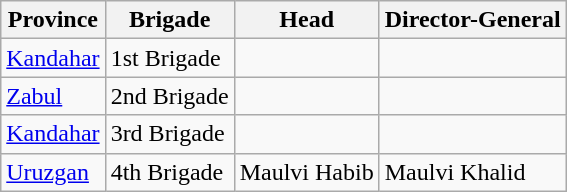<table class="wikitable">
<tr>
<th>Province</th>
<th>Brigade</th>
<th>Head</th>
<th>Director-General</th>
</tr>
<tr>
<td><a href='#'>Kandahar</a></td>
<td>1st Brigade</td>
<td></td>
<td></td>
</tr>
<tr>
<td><a href='#'>Zabul</a></td>
<td>2nd Brigade</td>
<td></td>
<td></td>
</tr>
<tr>
<td><a href='#'>Kandahar</a></td>
<td>3rd Brigade</td>
<td></td>
<td></td>
</tr>
<tr>
<td><a href='#'>Uruzgan</a></td>
<td>4th Brigade</td>
<td>Maulvi Habib</td>
<td>Maulvi Khalid</td>
</tr>
</table>
